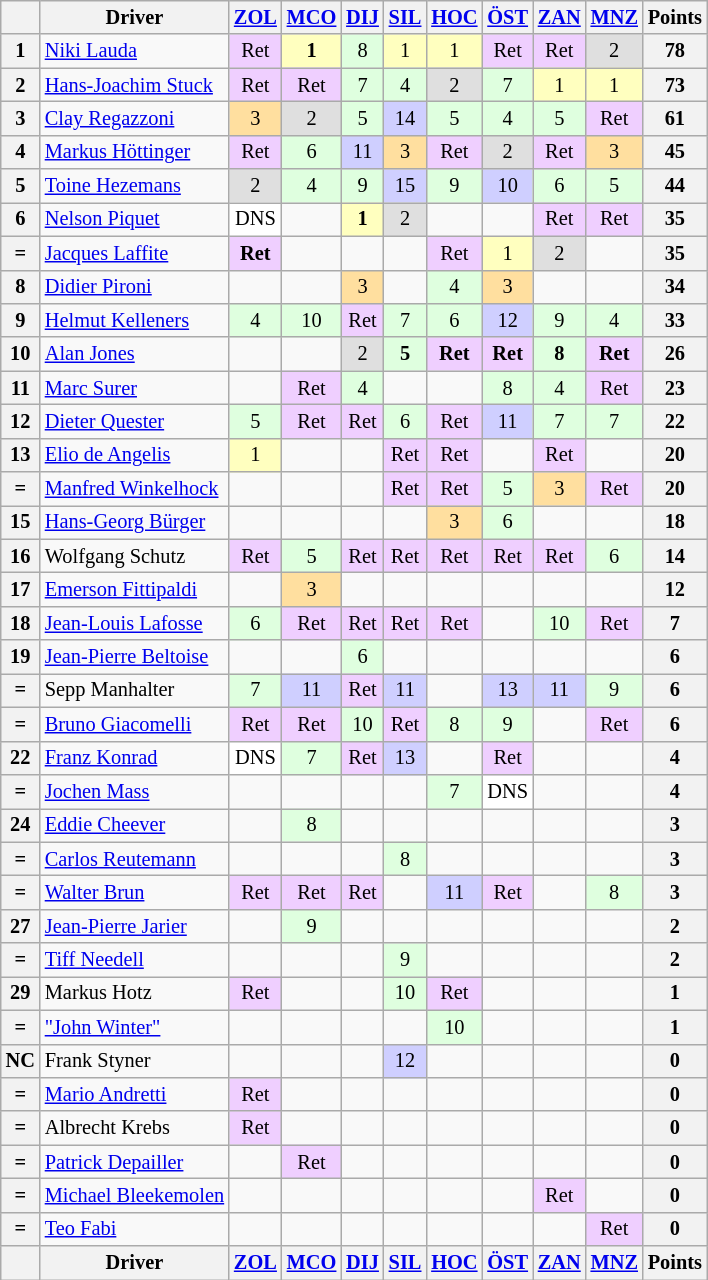<table class="wikitable" style="font-size:85%; text-align:center">
<tr style="background:#f9f9f9" valign="top">
<th valign="middle"></th>
<th valign="middle">Driver</th>
<th><a href='#'>ZOL</a><br></th>
<th><a href='#'>MCO</a><br></th>
<th><a href='#'>DIJ</a><br></th>
<th><a href='#'>SIL</a><br></th>
<th><a href='#'>HOC</a><br></th>
<th><a href='#'>ÖST</a><br></th>
<th><a href='#'>ZAN</a><br></th>
<th><a href='#'>MNZ</a><br></th>
<th valign="middle">Points</th>
</tr>
<tr>
<th>1</th>
<td align="left"> <a href='#'>Niki Lauda</a></td>
<td style="background:#efcfff;">Ret</td>
<td style="background:#ffffbf;"><strong>1</strong></td>
<td style="background:#dfffdf;">8</td>
<td style="background:#ffffbf;">1</td>
<td style="background:#ffffbf;">1</td>
<td style="background:#efcfff;">Ret</td>
<td style="background:#efcfff;">Ret</td>
<td style="background:#dfdfdf;">2</td>
<th>78</th>
</tr>
<tr>
<th>2</th>
<td align="left"> <a href='#'>Hans-Joachim Stuck</a></td>
<td style="background:#efcfff;">Ret</td>
<td style="background:#efcfff;">Ret</td>
<td style="background:#dfffdf;">7</td>
<td style="background:#dfffdf;">4</td>
<td style="background:#dfdfdf;">2</td>
<td style="background:#dfffdf;">7</td>
<td style="background:#ffffbf;">1</td>
<td style="background:#ffffbf;">1</td>
<th>73</th>
</tr>
<tr>
<th>3</th>
<td align="left"> <a href='#'>Clay Regazzoni</a></td>
<td style="background:#ffdf9f;">3</td>
<td style="background:#dfdfdf;">2</td>
<td style="background:#dfffdf;">5</td>
<td style="background:#cfcfff;">14</td>
<td style="background:#dfffdf;">5</td>
<td style="background:#dfffdf;">4</td>
<td style="background:#dfffdf;">5</td>
<td style="background:#efcfff;">Ret</td>
<th>61</th>
</tr>
<tr>
<th>4</th>
<td align="left"> <a href='#'>Markus Höttinger</a></td>
<td style="background:#efcfff;">Ret</td>
<td style="background:#dfffdf;">6</td>
<td style="background:#cfcfff;">11</td>
<td style="background:#ffdf9f;">3</td>
<td style="background:#efcfff;">Ret</td>
<td style="background:#dfdfdf;">2</td>
<td style="background:#efcfff;">Ret</td>
<td style="background:#ffdf9f;">3</td>
<th>45</th>
</tr>
<tr>
<th>5</th>
<td align="left"> <a href='#'>Toine Hezemans</a></td>
<td style="background:#dfdfdf;">2</td>
<td style="background:#dfffdf;">4</td>
<td style="background:#dfffdf;">9</td>
<td style="background:#cfcfff;">15</td>
<td style="background:#dfffdf;">9</td>
<td style="background:#cfcfff;">10</td>
<td style="background:#dfffdf;">6</td>
<td style="background:#dfffdf;">5</td>
<th>44</th>
</tr>
<tr>
<th>6</th>
<td align="left"> <a href='#'>Nelson Piquet</a></td>
<td style="background:#ffffff;">DNS</td>
<td></td>
<td style="background:#ffffbf;"><strong>1</strong></td>
<td style="background:#dfdfdf;">2</td>
<td></td>
<td></td>
<td style="background:#efcfff;">Ret</td>
<td style="background:#efcfff;">Ret</td>
<th>35</th>
</tr>
<tr>
<th>=</th>
<td align="left"> <a href='#'>Jacques Laffite</a></td>
<td style="background:#efcfff;"><strong>Ret</strong></td>
<td></td>
<td></td>
<td></td>
<td style="background:#efcfff;">Ret</td>
<td style="background:#ffffbf;">1</td>
<td style="background:#dfdfdf;">2</td>
<td></td>
<th>35</th>
</tr>
<tr>
<th>8</th>
<td align="left"> <a href='#'>Didier Pironi</a></td>
<td></td>
<td></td>
<td style="background:#ffdf9f;">3</td>
<td></td>
<td style="background:#dfffdf;">4</td>
<td style="background:#ffdf9f;">3</td>
<td></td>
<td></td>
<th>34</th>
</tr>
<tr>
<th>9</th>
<td align="left"> <a href='#'>Helmut Kelleners</a></td>
<td style="background:#dfffdf;">4</td>
<td style="background:#dfffdf;">10</td>
<td style="background:#efcfff;">Ret</td>
<td style="background:#dfffdf;">7</td>
<td style="background:#dfffdf;">6</td>
<td style="background:#cfcfff;">12</td>
<td style="background:#dfffdf;">9</td>
<td style="background:#dfffdf;">4</td>
<th>33</th>
</tr>
<tr>
<th>10</th>
<td align="left"> <a href='#'>Alan Jones</a></td>
<td></td>
<td></td>
<td style="background:#dfdfdf;">2</td>
<td style="background:#dfffdf;"><strong>5</strong></td>
<td style="background:#efcfff;"><strong>Ret</strong></td>
<td style="background:#efcfff;"><strong>Ret</strong></td>
<td style="background:#dfffdf;"><strong>8</strong></td>
<td style="background:#efcfff;"><strong>Ret</strong></td>
<th>26</th>
</tr>
<tr>
<th>11</th>
<td align="left"> <a href='#'>Marc Surer</a></td>
<td></td>
<td style="background:#efcfff;">Ret</td>
<td style="background:#dfffdf;">4</td>
<td></td>
<td></td>
<td style="background:#dfffdf;">8</td>
<td style="background:#dfffdf;">4</td>
<td style="background:#efcfff;">Ret</td>
<th>23</th>
</tr>
<tr>
<th>12</th>
<td align="left"> <a href='#'>Dieter Quester</a></td>
<td style="background:#dfffdf;">5</td>
<td style="background:#efcfff;">Ret</td>
<td style="background:#efcfff;">Ret</td>
<td style="background:#dfffdf;">6</td>
<td style="background:#efcfff;">Ret</td>
<td style="background:#cfcfff;">11</td>
<td style="background:#dfffdf;">7</td>
<td style="background:#dfffdf;">7</td>
<th>22</th>
</tr>
<tr>
<th>13</th>
<td align="left"> <a href='#'>Elio de Angelis</a></td>
<td style="background:#ffffbf;">1</td>
<td></td>
<td></td>
<td style="background:#efcfff;">Ret</td>
<td style="background:#efcfff;">Ret</td>
<td></td>
<td style="background:#efcfff;">Ret</td>
<td></td>
<th>20</th>
</tr>
<tr>
<th>=</th>
<td align="left"> <a href='#'>Manfred Winkelhock</a></td>
<td></td>
<td></td>
<td></td>
<td style="background:#efcfff;">Ret</td>
<td style="background:#efcfff;">Ret</td>
<td style="background:#dfffdf;">5</td>
<td style="background:#ffdf9f;">3</td>
<td style="background:#efcfff;">Ret</td>
<th>20</th>
</tr>
<tr>
<th>15</th>
<td align="left"> <a href='#'>Hans-Georg Bürger</a></td>
<td></td>
<td></td>
<td></td>
<td></td>
<td style="background:#ffdf9f;">3</td>
<td style="background:#dfffdf;">6</td>
<td></td>
<td></td>
<th>18</th>
</tr>
<tr>
<th>16</th>
<td align="left"> Wolfgang Schutz</td>
<td style="background:#efcfff;">Ret</td>
<td style="background:#dfffdf;">5</td>
<td style="background:#efcfff;">Ret</td>
<td style="background:#efcfff;">Ret</td>
<td style="background:#efcfff;">Ret</td>
<td style="background:#efcfff;">Ret</td>
<td style="background:#efcfff;">Ret</td>
<td style="background:#dfffdf;">6</td>
<th>14</th>
</tr>
<tr>
<th>17</th>
<td align="left"> <a href='#'>Emerson Fittipaldi</a></td>
<td></td>
<td style="background:#ffdf9f;">3</td>
<td></td>
<td></td>
<td></td>
<td></td>
<td></td>
<td></td>
<th>12</th>
</tr>
<tr>
<th>18</th>
<td align="left"> <a href='#'>Jean-Louis Lafosse</a></td>
<td style="background:#dfffdf;">6</td>
<td style="background:#efcfff;">Ret</td>
<td style="background:#efcfff;">Ret</td>
<td style="background:#efcfff;">Ret</td>
<td style="background:#efcfff;">Ret</td>
<td></td>
<td style="background:#dfffdf;">10</td>
<td style="background:#efcfff;">Ret</td>
<th>7</th>
</tr>
<tr>
<th>19</th>
<td align="left"> <a href='#'>Jean-Pierre Beltoise</a></td>
<td></td>
<td></td>
<td style="background:#dfffdf;">6</td>
<td></td>
<td></td>
<td></td>
<td></td>
<td></td>
<th>6</th>
</tr>
<tr>
<th>=</th>
<td align="left"> Sepp Manhalter</td>
<td style="background:#dfffdf;">7</td>
<td style="background:#cfcfff;">11</td>
<td style="background:#efcfff;">Ret</td>
<td style="background:#cfcfff;">11</td>
<td></td>
<td style="background:#cfcfff;">13</td>
<td style="background:#cfcfff;">11</td>
<td style="background:#dfffdf;">9</td>
<th>6</th>
</tr>
<tr>
<th>=</th>
<td align="left"> <a href='#'>Bruno Giacomelli</a></td>
<td style="background:#efcfff;">Ret</td>
<td style="background:#efcfff;">Ret</td>
<td style="background:#dfffdf;">10</td>
<td style="background:#efcfff;">Ret</td>
<td style="background:#dfffdf;">8</td>
<td style="background:#dfffdf;">9</td>
<td></td>
<td style="background:#efcfff;">Ret</td>
<th>6</th>
</tr>
<tr>
<th>22</th>
<td align="left"> <a href='#'>Franz Konrad</a></td>
<td style="background:#ffffff;">DNS</td>
<td style="background:#dfffdf;">7</td>
<td style="background:#efcfff;">Ret</td>
<td style="background:#cfcfff;">13</td>
<td></td>
<td style="background:#efcfff;">Ret</td>
<td></td>
<td></td>
<th>4</th>
</tr>
<tr>
<th>=</th>
<td align="left"> <a href='#'>Jochen Mass</a></td>
<td></td>
<td></td>
<td></td>
<td></td>
<td style="background:#dfffdf;">7</td>
<td style="background:#ffffff;">DNS</td>
<td></td>
<td></td>
<th>4</th>
</tr>
<tr>
<th>24</th>
<td align="left"> <a href='#'>Eddie Cheever</a></td>
<td></td>
<td style="background:#dfffdf;">8</td>
<td></td>
<td></td>
<td></td>
<td></td>
<td></td>
<td></td>
<th>3</th>
</tr>
<tr>
<th>=</th>
<td align="left"> <a href='#'>Carlos Reutemann</a></td>
<td></td>
<td></td>
<td></td>
<td style="background:#dfffdf;">8</td>
<td></td>
<td></td>
<td></td>
<td></td>
<th>3</th>
</tr>
<tr>
<th>=</th>
<td align="left"> <a href='#'>Walter Brun</a></td>
<td style="background:#efcfff;">Ret</td>
<td style="background:#efcfff;">Ret</td>
<td style="background:#efcfff;">Ret</td>
<td></td>
<td style="background:#cfcfff;">11</td>
<td style="background:#efcfff;">Ret</td>
<td></td>
<td style="background:#dfffdf;">8</td>
<th>3</th>
</tr>
<tr>
<th>27</th>
<td align="left"> <a href='#'>Jean-Pierre Jarier</a></td>
<td></td>
<td style="background:#dfffdf;">9</td>
<td></td>
<td></td>
<td></td>
<td></td>
<td></td>
<td></td>
<th>2</th>
</tr>
<tr>
<th>=</th>
<td align="left"> <a href='#'>Tiff Needell</a></td>
<td></td>
<td></td>
<td></td>
<td style="background:#dfffdf;">9</td>
<td></td>
<td></td>
<td></td>
<td></td>
<th>2</th>
</tr>
<tr>
<th>29</th>
<td align="left"> Markus Hotz</td>
<td style="background:#efcfff;">Ret</td>
<td></td>
<td></td>
<td style="background:#dfffdf;">10</td>
<td style="background:#efcfff;">Ret</td>
<td></td>
<td></td>
<td></td>
<th>1</th>
</tr>
<tr>
<th>=</th>
<td align="left"> <a href='#'>"John Winter"</a></td>
<td></td>
<td></td>
<td></td>
<td></td>
<td style="background:#dfffdf;">10</td>
<td></td>
<td></td>
<td></td>
<th>1</th>
</tr>
<tr>
<th>NC</th>
<td align="left"> Frank Styner</td>
<td></td>
<td></td>
<td></td>
<td style="background:#cfcfff;">12</td>
<td></td>
<td></td>
<td></td>
<td></td>
<th>0</th>
</tr>
<tr>
<th>=</th>
<td align="left"> <a href='#'>Mario Andretti</a></td>
<td style="background:#efcfff;">Ret</td>
<td></td>
<td></td>
<td></td>
<td></td>
<td></td>
<td></td>
<td></td>
<th>0</th>
</tr>
<tr>
<th>=</th>
<td align="left"> Albrecht Krebs</td>
<td style="background:#efcfff;">Ret</td>
<td></td>
<td></td>
<td></td>
<td></td>
<td></td>
<td></td>
<td></td>
<th>0</th>
</tr>
<tr>
<th>=</th>
<td align="left"> <a href='#'>Patrick Depailler</a></td>
<td></td>
<td style="background:#efcfff;">Ret</td>
<td></td>
<td></td>
<td></td>
<td></td>
<td></td>
<td></td>
<th>0</th>
</tr>
<tr>
<th>=</th>
<td align="left"> <a href='#'>Michael Bleekemolen</a></td>
<td></td>
<td></td>
<td></td>
<td></td>
<td></td>
<td></td>
<td style="background:#efcfff;">Ret</td>
<td></td>
<th>0</th>
</tr>
<tr>
<th>=</th>
<td align="left"> <a href='#'>Teo Fabi</a></td>
<td></td>
<td></td>
<td></td>
<td></td>
<td></td>
<td></td>
<td></td>
<td style="background:#efcfff;">Ret</td>
<th>0</th>
</tr>
<tr style="background:#f9f9f9" valign="top">
<th valign="middle"></th>
<th valign="middle">Driver</th>
<th><a href='#'>ZOL</a><br></th>
<th><a href='#'>MCO</a><br></th>
<th><a href='#'>DIJ</a><br></th>
<th><a href='#'>SIL</a><br></th>
<th><a href='#'>HOC</a><br></th>
<th><a href='#'>ÖST</a><br></th>
<th><a href='#'>ZAN</a><br></th>
<th><a href='#'>MNZ</a><br></th>
<th valign="middle">Points</th>
</tr>
</table>
